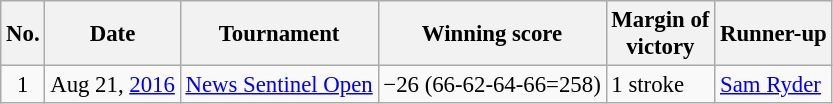<table class="wikitable" style="font-size:95%;">
<tr>
<th>No.</th>
<th>Date</th>
<th>Tournament</th>
<th>Winning score</th>
<th>Margin of<br>victory</th>
<th>Runner-up</th>
</tr>
<tr>
<td align=center>1</td>
<td align=right>Aug 21, <a href='#'>2016</a></td>
<td><a href='#'>News Sentinel Open</a></td>
<td>−26 (66-62-64-66=258)</td>
<td>1 stroke</td>
<td> <a href='#'>Sam Ryder</a></td>
</tr>
</table>
